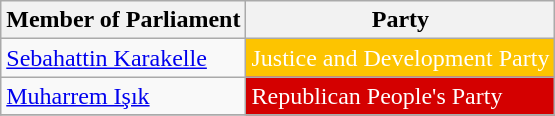<table class="wikitable">
<tr>
<th>Member of Parliament</th>
<th>Party</th>
</tr>
<tr>
<td><a href='#'>Sebahattin Karakelle</a></td>
<td style="background:#FDC400; color:white">Justice and Development Party</td>
</tr>
<tr>
<td><a href='#'>Muharrem Işık</a></td>
<td style="background:#D40000; color:white">Republican People's Party</td>
</tr>
<tr>
</tr>
</table>
